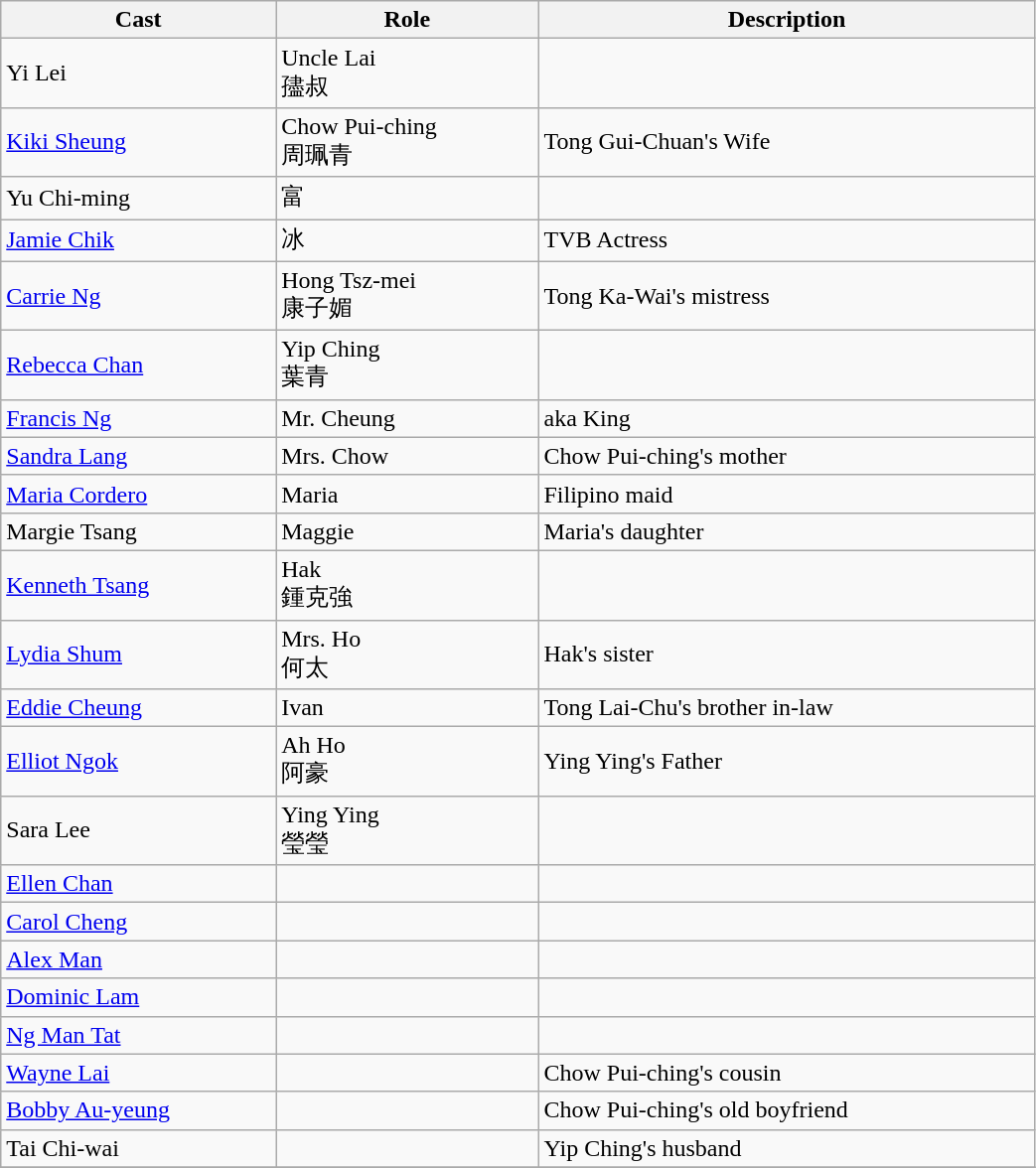<table class="wikitable" width="55%">
<tr>
<th>Cast</th>
<th>Role</th>
<th>Description</th>
</tr>
<tr>
<td>Yi Lei</td>
<td>Uncle Lai<br>孻叔</td>
<td></td>
</tr>
<tr>
<td><a href='#'>Kiki Sheung</a></td>
<td>Chow Pui-ching<br>周珮青</td>
<td>Tong Gui-Chuan's Wife</td>
</tr>
<tr>
<td>Yu Chi-ming</td>
<td>富</td>
<td></td>
</tr>
<tr>
<td><a href='#'>Jamie Chik</a></td>
<td>冰</td>
<td>TVB Actress</td>
</tr>
<tr>
<td><a href='#'>Carrie Ng</a></td>
<td>Hong Tsz-mei<br>康子媚</td>
<td>Tong Ka-Wai's mistress</td>
</tr>
<tr>
<td><a href='#'>Rebecca Chan</a></td>
<td>Yip Ching<br>葉青</td>
<td></td>
</tr>
<tr>
<td><a href='#'>Francis Ng</a></td>
<td>Mr. Cheung</td>
<td>aka King</td>
</tr>
<tr>
<td><a href='#'>Sandra Lang</a></td>
<td>Mrs. Chow</td>
<td>Chow Pui-ching's mother</td>
</tr>
<tr>
<td><a href='#'>Maria Cordero</a></td>
<td>Maria</td>
<td>Filipino maid</td>
</tr>
<tr>
<td>Margie Tsang</td>
<td>Maggie</td>
<td>Maria's daughter</td>
</tr>
<tr>
<td><a href='#'>Kenneth Tsang</a></td>
<td>Hak  <br>鍾克強</td>
<td></td>
</tr>
<tr>
<td><a href='#'>Lydia Shum</a></td>
<td>Mrs. Ho <br>何太</td>
<td>Hak's sister</td>
</tr>
<tr>
<td><a href='#'>Eddie Cheung</a></td>
<td>Ivan</td>
<td>Tong Lai-Chu's brother in-law</td>
</tr>
<tr>
<td><a href='#'>Elliot Ngok</a></td>
<td>Ah Ho <br>阿豪</td>
<td>Ying Ying's Father</td>
</tr>
<tr>
<td>Sara Lee</td>
<td>Ying Ying <br>瑩瑩</td>
<td></td>
</tr>
<tr>
<td><a href='#'>Ellen Chan</a></td>
<td></td>
<td></td>
</tr>
<tr>
<td><a href='#'>Carol Cheng</a></td>
<td></td>
<td></td>
</tr>
<tr>
<td><a href='#'>Alex Man</a></td>
<td></td>
<td></td>
</tr>
<tr>
<td><a href='#'>Dominic Lam</a></td>
<td></td>
<td></td>
</tr>
<tr>
<td><a href='#'>Ng Man Tat</a></td>
<td></td>
<td></td>
</tr>
<tr>
<td><a href='#'>Wayne Lai</a></td>
<td></td>
<td>Chow Pui-ching's cousin</td>
</tr>
<tr>
<td><a href='#'>Bobby Au-yeung</a></td>
<td></td>
<td>Chow Pui-ching's old boyfriend</td>
</tr>
<tr>
<td>Tai Chi-wai</td>
<td></td>
<td>Yip Ching's husband</td>
</tr>
<tr>
</tr>
</table>
